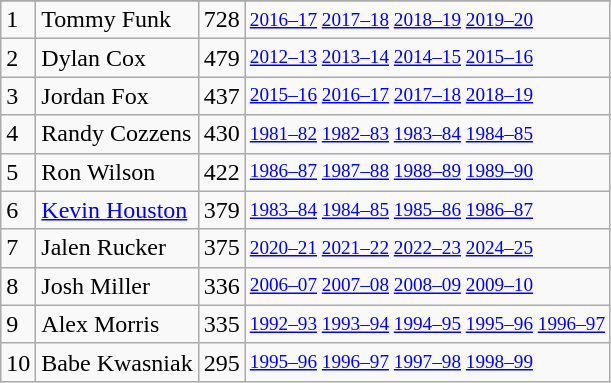<table class="wikitable">
<tr>
</tr>
<tr>
<td>1</td>
<td>Tommy Funk</td>
<td>728</td>
<td style="font-size:80%;"><a href='#'>2016–17</a> <a href='#'>2017–18</a> <a href='#'>2018–19</a> <a href='#'>2019–20</a></td>
</tr>
<tr>
<td>2</td>
<td>Dylan Cox</td>
<td>479</td>
<td style="font-size:80%;"><a href='#'>2012–13</a> <a href='#'>2013–14</a> <a href='#'>2014–15</a> <a href='#'>2015–16</a></td>
</tr>
<tr>
<td>3</td>
<td>Jordan Fox</td>
<td>437</td>
<td style="font-size:80%;"><a href='#'>2015–16</a> <a href='#'>2016–17</a> <a href='#'>2017–18</a> <a href='#'>2018–19</a></td>
</tr>
<tr>
<td>4</td>
<td>Randy Cozzens</td>
<td>430</td>
<td style="font-size:80%;"><a href='#'>1981–82</a> <a href='#'>1982–83</a> <a href='#'>1983–84</a> <a href='#'>1984–85</a></td>
</tr>
<tr>
<td>5</td>
<td>Ron Wilson</td>
<td>422</td>
<td style="font-size:80%;"><a href='#'>1986–87</a> <a href='#'>1987–88</a> <a href='#'>1988–89</a> <a href='#'>1989–90</a></td>
</tr>
<tr>
<td>6</td>
<td><a href='#'>Kevin Houston</a></td>
<td>379</td>
<td style="font-size:80%;"><a href='#'>1983–84</a> <a href='#'>1984–85</a> <a href='#'>1985–86</a> <a href='#'>1986–87</a></td>
</tr>
<tr>
<td>7</td>
<td>Jalen Rucker</td>
<td>375</td>
<td style="font-size:80%;"><a href='#'>2020–21</a> <a href='#'>2021–22</a> <a href='#'>2022–23</a> <a href='#'>2024–25</a></td>
</tr>
<tr>
<td>8</td>
<td>Josh Miller</td>
<td>336</td>
<td style="font-size:80%;"><a href='#'>2006–07</a> <a href='#'>2007–08</a> <a href='#'>2008–09</a> <a href='#'>2009–10</a></td>
</tr>
<tr>
<td>9</td>
<td>Alex Morris</td>
<td>335</td>
<td style="font-size:80%;"><a href='#'>1992–93</a> <a href='#'>1993–94</a> <a href='#'>1994–95</a> <a href='#'>1995–96</a> <a href='#'>1996–97</a></td>
</tr>
<tr>
<td>10</td>
<td>Babe Kwasniak</td>
<td>295</td>
<td style="font-size:80%;"><a href='#'>1995–96</a> <a href='#'>1996–97</a> <a href='#'>1997–98</a> <a href='#'>1998–99</a></td>
</tr>
</table>
